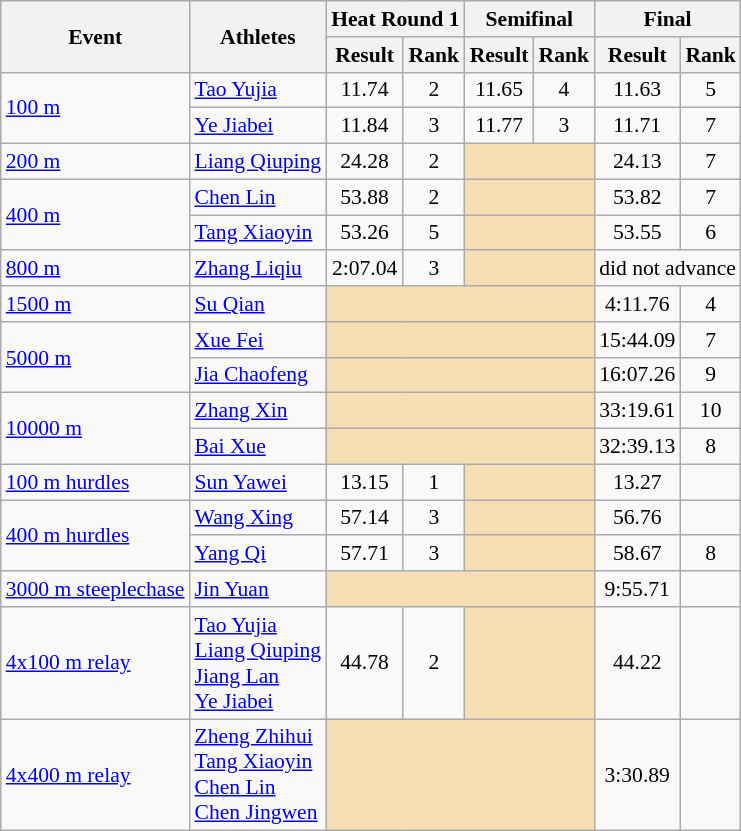<table class=wikitable style="font-size:90%">
<tr>
<th rowspan=2>Event</th>
<th rowspan=2>Athletes</th>
<th colspan=2>Heat Round 1</th>
<th colspan=2>Semifinal</th>
<th colspan=2>Final</th>
</tr>
<tr>
<th>Result</th>
<th>Rank</th>
<th>Result</th>
<th>Rank</th>
<th>Result</th>
<th>Rank</th>
</tr>
<tr>
<td rowspan=2><a href='#'>100 m</a></td>
<td><a href='#'>Tao Yujia</a></td>
<td align=center>11.74</td>
<td align=center>2</td>
<td align=center>11.65</td>
<td align=center>4</td>
<td align=center>11.63</td>
<td align=center>5</td>
</tr>
<tr>
<td><a href='#'>Ye Jiabei</a></td>
<td align=center>11.84</td>
<td align=center>3</td>
<td align=center>11.77</td>
<td align=center>3</td>
<td align=center>11.71</td>
<td align=center>7</td>
</tr>
<tr>
<td><a href='#'>200 m</a></td>
<td><a href='#'>Liang Qiuping</a></td>
<td align=center>24.28</td>
<td align=center>2</td>
<td colspan="2" style="text-align:center; background:wheat;"></td>
<td align=center>24.13</td>
<td align=center>7</td>
</tr>
<tr>
<td rowspan=2><a href='#'>400 m</a></td>
<td><a href='#'>Chen Lin</a></td>
<td align=center>53.88</td>
<td align=center>2</td>
<td colspan="2" style="text-align:center; background:wheat;"></td>
<td align=center>53.82</td>
<td align=center>7</td>
</tr>
<tr>
<td><a href='#'>Tang Xiaoyin</a></td>
<td align=center>53.26</td>
<td align=center>5</td>
<td colspan="2" style="text-align:center; background:wheat;"></td>
<td align=center>53.55</td>
<td align=center>6</td>
</tr>
<tr>
<td><a href='#'>800 m</a></td>
<td><a href='#'>Zhang Liqiu</a></td>
<td align=center>2:07.04</td>
<td align=center>3</td>
<td colspan="2" style="text-align:center; background:wheat;"></td>
<td style="text-align:center;" colspan="2">did not advance</td>
</tr>
<tr>
<td><a href='#'>1500 m</a></td>
<td><a href='#'>Su Qian</a></td>
<td colspan="4" style="text-align:center; background:wheat;"></td>
<td align=center>4:11.76</td>
<td align=center>4</td>
</tr>
<tr>
<td rowspan="2"><a href='#'>5000 m</a></td>
<td><a href='#'>Xue Fei</a></td>
<td colspan="4" style="text-align:center; background:wheat;"></td>
<td align=center>15:44.09</td>
<td align=center>7</td>
</tr>
<tr>
<td><a href='#'>Jia Chaofeng</a></td>
<td colspan="4" style="text-align:center; background:wheat;"></td>
<td align=center>16:07.26</td>
<td align=center>9</td>
</tr>
<tr>
<td rowspan="2"><a href='#'>10000 m</a></td>
<td><a href='#'>Zhang Xin</a></td>
<td colspan="4" style="text-align:center; background:wheat;"></td>
<td align=center>33:19.61</td>
<td align=center>10</td>
</tr>
<tr>
<td><a href='#'>Bai Xue</a></td>
<td colspan="4" style="text-align:center; background:wheat;"></td>
<td align=center>32:39.13</td>
<td align=center>8</td>
</tr>
<tr>
<td><a href='#'>100 m hurdles</a></td>
<td><a href='#'>Sun Yawei</a></td>
<td align=center>13.15</td>
<td align=center>1</td>
<td colspan="2" style="text-align:center; background:wheat;"></td>
<td align=center>13.27</td>
<td align=center></td>
</tr>
<tr>
<td rowspan=2><a href='#'>400 m hurdles</a></td>
<td><a href='#'>Wang Xing</a></td>
<td align=center>57.14</td>
<td align=center>3</td>
<td colspan="2" style="text-align:center; background:wheat;"></td>
<td align=center>56.76</td>
<td align=center></td>
</tr>
<tr>
<td><a href='#'>Yang Qi</a></td>
<td align=center>57.71</td>
<td align=center>3</td>
<td colspan="2" style="text-align:center; background:wheat;"></td>
<td align=center>58.67</td>
<td align=center>8</td>
</tr>
<tr>
<td><a href='#'>3000 m steeplechase</a></td>
<td><a href='#'>Jin Yuan</a></td>
<td colspan="4" style="text-align:center; background:wheat;"></td>
<td align=center>9:55.71</td>
<td align=center></td>
</tr>
<tr>
<td><a href='#'>4x100 m relay</a></td>
<td><a href='#'>Tao Yujia</a><br><a href='#'>Liang Qiuping</a><br><a href='#'>Jiang Lan</a><br><a href='#'>Ye Jiabei</a></td>
<td align=center>44.78</td>
<td align=center>2</td>
<td colspan="2" style="text-align:center; background:wheat;"></td>
<td align=center>44.22</td>
<td align=center></td>
</tr>
<tr>
<td><a href='#'>4x400 m relay</a></td>
<td><a href='#'>Zheng Zhihui</a><br><a href='#'>Tang Xiaoyin</a><br><a href='#'>Chen Lin</a><br><a href='#'>Chen Jingwen</a></td>
<td colspan="4" style="text-align:center; background:wheat;"></td>
<td align=center>3:30.89</td>
<td align=center></td>
</tr>
</table>
